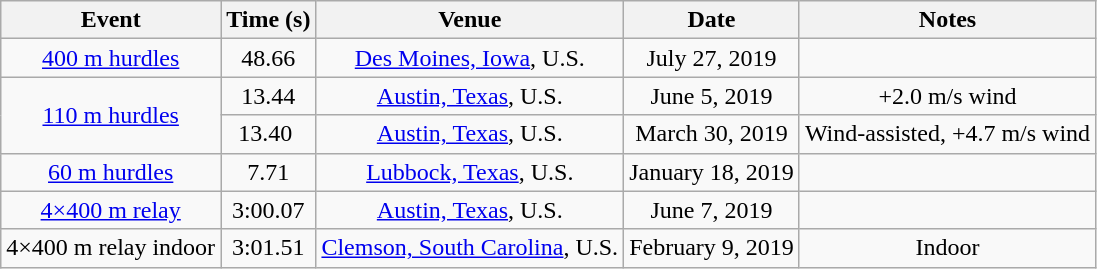<table class=wikitable style=text-align:center>
<tr>
<th>Event</th>
<th>Time (s)</th>
<th>Venue</th>
<th>Date</th>
<th>Notes</th>
</tr>
<tr>
<td><a href='#'>400&nbsp;m hurdles</a></td>
<td>48.66</td>
<td><a href='#'>Des Moines, Iowa</a>, U.S.</td>
<td>July 27, 2019</td>
<td></td>
</tr>
<tr>
<td rowspan=2><a href='#'>110&nbsp;m hurdles</a></td>
<td>13.44</td>
<td><a href='#'>Austin, Texas</a>, U.S.</td>
<td>June 5, 2019</td>
<td>+2.0 m/s wind</td>
</tr>
<tr>
<td>13.40 </td>
<td><a href='#'>Austin, Texas</a>, U.S.</td>
<td>March 30, 2019</td>
<td>Wind-assisted, +4.7 m/s wind</td>
</tr>
<tr>
<td><a href='#'>60&nbsp;m hurdles</a></td>
<td>7.71</td>
<td><a href='#'>Lubbock, Texas</a>, U.S.</td>
<td>January 18, 2019</td>
<td></td>
</tr>
<tr>
<td><a href='#'>4×400&nbsp;m relay</a></td>
<td>3:00.07</td>
<td><a href='#'>Austin, Texas</a>, U.S.</td>
<td>June 7, 2019</td>
<td></td>
</tr>
<tr>
<td>4×400 m relay indoor</td>
<td>3:01.51</td>
<td><a href='#'>Clemson, South Carolina</a>, U.S.</td>
<td>February 9, 2019</td>
<td>Indoor </td>
</tr>
</table>
